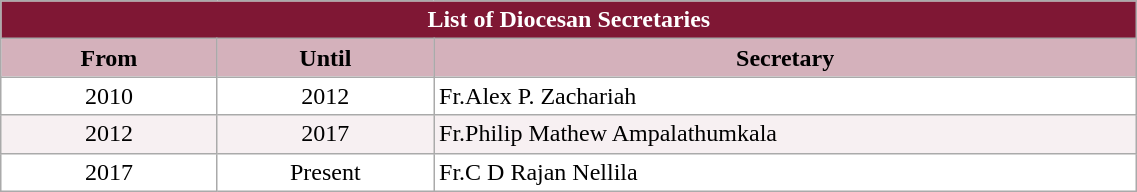<table class="wikitable" style="width: 60%;">
<tr>
<th colspan="4" style="background-color: #7F1734; color: white;">List of Diocesan Secretaries</th>
</tr>
<tr>
<th style="background-color: #D4B1BB; width: 8%;">From</th>
<th style="background-color: #D4B1BB; width: 8%;">Until</th>
<th style="background-color: #D4B1BB; width: 26%;">Secretary</th>
</tr>
<tr valign="top" style="background-color: white;">
<td style="text-align: center;">2010</td>
<td style="text-align: center;">2012</td>
<td>Fr.Alex P. Zachariah</td>
</tr>
<tr valign="top" style="background-color: #F7F0F2;">
<td style="text-align: center;">2012</td>
<td style="text-align: center;">2017</td>
<td>Fr.Philip Mathew Ampalathumkala</td>
</tr>
<tr valign="top" style="background-color: white;">
<td style="text-align: center;">2017</td>
<td style="text-align: center;">Present</td>
<td>Fr.C D Rajan Nellila</td>
</tr>
</table>
